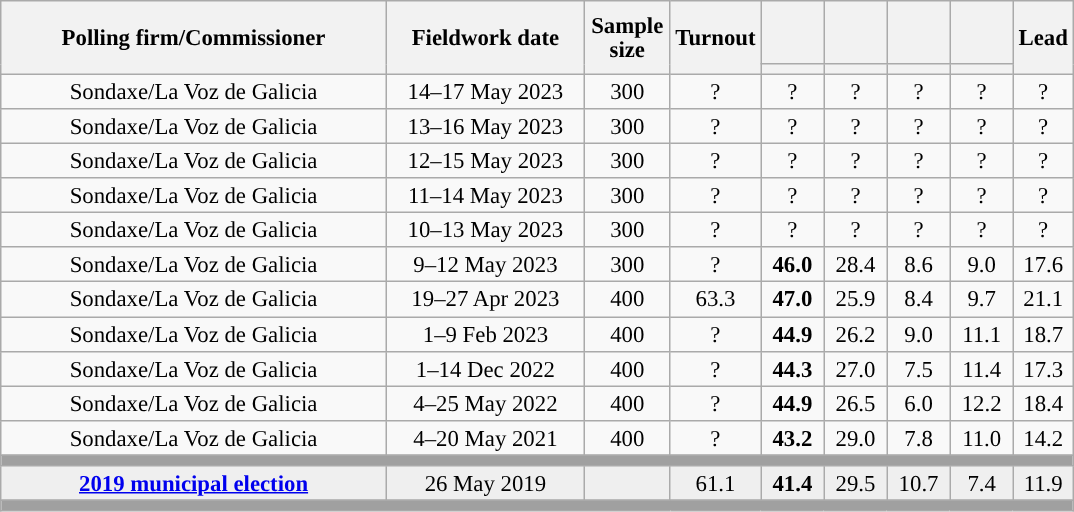<table class="wikitable collapsible collapsed" style="text-align:center; font-size:95%; line-height:16px;">
<tr style="height:42px;">
<th style="width:250px;" rowspan="2">Polling firm/Commissioner</th>
<th style="width:125px;" rowspan="2">Fieldwork date</th>
<th style="width:50px;" rowspan="2">Sample size</th>
<th style="width:45px;" rowspan="2">Turnout</th>
<th style="width:35px;"></th>
<th style="width:35px;"></th>
<th style="width:35px;"></th>
<th style="width:35px;"></th>
<th style="width:30px;" rowspan="2">Lead</th>
</tr>
<tr>
<th style="color:inherit;background:"></th>
<th style="color:inherit;background:"></th>
<th style="color:inherit;background:"></th>
<th style="color:inherit;background:"></th>
</tr>
<tr>
<td>Sondaxe/La Voz de Galicia</td>
<td>14–17 May 2023</td>
<td>300</td>
<td>?</td>
<td>?<br></td>
<td>?<br></td>
<td>?<br></td>
<td>?<br></td>
<td style="background:">?</td>
</tr>
<tr>
<td>Sondaxe/La Voz de Galicia</td>
<td>13–16 May 2023</td>
<td>300</td>
<td>?</td>
<td>?<br></td>
<td>?<br></td>
<td>?<br></td>
<td>?<br></td>
<td style="background:">?</td>
</tr>
<tr>
<td>Sondaxe/La Voz de Galicia</td>
<td>12–15 May 2023</td>
<td>300</td>
<td>?</td>
<td>?<br></td>
<td>?<br></td>
<td>?<br></td>
<td>?<br></td>
<td style="background:">?</td>
</tr>
<tr>
<td>Sondaxe/La Voz de Galicia</td>
<td>11–14 May 2023</td>
<td>300</td>
<td>?</td>
<td>?<br></td>
<td>?<br></td>
<td>?<br></td>
<td>?<br></td>
<td style="background:">?</td>
</tr>
<tr>
<td>Sondaxe/La Voz de Galicia</td>
<td>10–13 May 2023</td>
<td>300</td>
<td>?</td>
<td>?<br></td>
<td>?<br></td>
<td>?<br></td>
<td>?<br></td>
<td style="background:">?</td>
</tr>
<tr>
<td>Sondaxe/La Voz de Galicia</td>
<td>9–12 May 2023</td>
<td>300</td>
<td>?</td>
<td><strong>46.0</strong><br></td>
<td>28.4<br></td>
<td>8.6<br></td>
<td>9.0<br></td>
<td style="background:">17.6</td>
</tr>
<tr>
<td>Sondaxe/La Voz de Galicia</td>
<td>19–27 Apr 2023</td>
<td>400</td>
<td>63.3</td>
<td><strong>47.0</strong><br></td>
<td>25.9<br></td>
<td>8.4<br></td>
<td>9.7<br></td>
<td style="background:">21.1</td>
</tr>
<tr>
<td>Sondaxe/La Voz de Galicia</td>
<td>1–9 Feb 2023</td>
<td>400</td>
<td>?</td>
<td><strong>44.9</strong><br></td>
<td>26.2<br></td>
<td>9.0<br></td>
<td>11.1<br></td>
<td style="background:">18.7</td>
</tr>
<tr>
<td>Sondaxe/La Voz de Galicia</td>
<td>1–14 Dec 2022</td>
<td>400</td>
<td>?</td>
<td><strong>44.3</strong><br></td>
<td>27.0<br></td>
<td>7.5<br></td>
<td>11.4<br></td>
<td style="background:">17.3</td>
</tr>
<tr>
<td>Sondaxe/La Voz de Galicia</td>
<td>4–25 May 2022</td>
<td>400</td>
<td>?</td>
<td><strong>44.9</strong><br></td>
<td>26.5<br></td>
<td>6.0<br></td>
<td>12.2<br></td>
<td style="background:">18.4</td>
</tr>
<tr>
<td>Sondaxe/La Voz de Galicia</td>
<td>4–20 May 2021</td>
<td>400</td>
<td>?</td>
<td><strong>43.2</strong><br></td>
<td>29.0<br></td>
<td>7.8<br></td>
<td>11.0<br></td>
<td style="background:">14.2</td>
</tr>
<tr>
<td colspan="9" style="background:#A0A0A0"></td>
</tr>
<tr style="background:#EFEFEF;">
<td><strong><a href='#'>2019 municipal election</a></strong></td>
<td>26 May 2019</td>
<td></td>
<td>61.1</td>
<td><strong>41.4</strong><br></td>
<td>29.5<br></td>
<td>10.7<br></td>
<td>7.4<br></td>
<td style="background:">11.9</td>
</tr>
<tr>
<td colspan="9" style="background:#A0A0A0"></td>
</tr>
</table>
